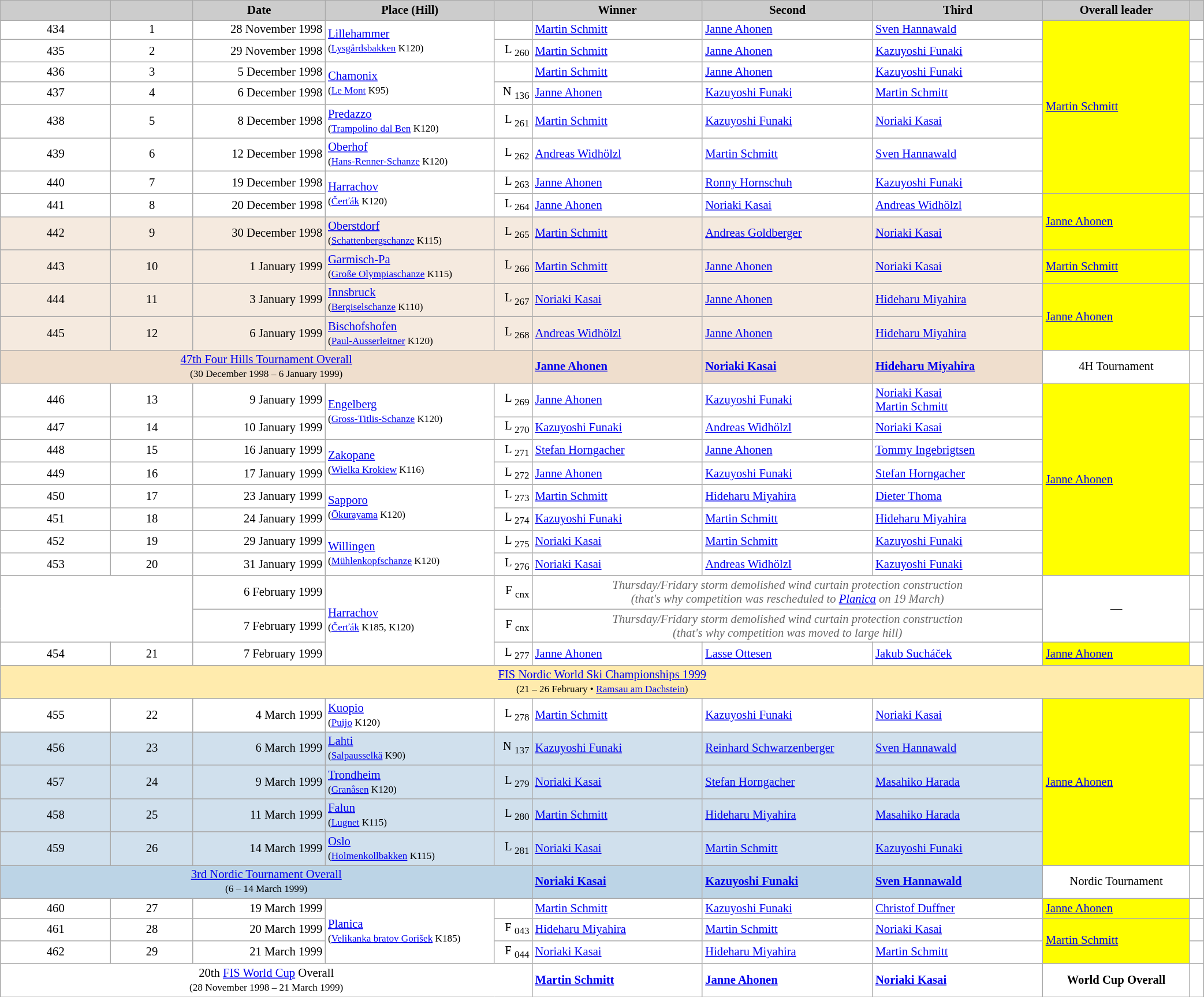<table class="wikitable plainrowheaders" style="background:#fff; font-size:86%; width:110%; line-height:16px; border:grey solid 1px; border-collapse:collapse;">
<tr>
<th scope="col" style="background:#ccc; width=30 px;"></th>
<th scope="col" style="background:#ccc; width=30 px;"></th>
<th scope="col" style="background:#ccc; width:146px;">Date</th>
<th scope="col" style="background:#ccc; width:189px;">Place (Hill)</th>
<th scope="col" style="background:#ccc; width:37px;"></th>
<th scope="col" style="background:#ccc; width:190px;">Winner</th>
<th scope="col" style="background:#ccc; width:190px;">Second</th>
<th scope="col" style="background:#ccc; width:190px;">Third</th>
<th scope="col" style="background:#ccc; width:163px;">Overall leader</th>
<th scope="col" style="background:#ccc; width:10px;"></th>
</tr>
<tr>
<td align=center>434</td>
<td align=center>1</td>
<td align=right>28 November 1998</td>
<td rowspan=2> <a href='#'>Lillehammer</a><br><small>(<a href='#'>Lysgårdsbakken</a> K120)</small></td>
<td align=right></td>
<td> <a href='#'>Martin Schmitt</a></td>
<td> <a href='#'>Janne Ahonen</a></td>
<td> <a href='#'>Sven Hannawald</a></td>
<td bgcolor=yellow rowspan=7> <a href='#'>Martin Schmitt</a></td>
<td></td>
</tr>
<tr>
<td align=center>435</td>
<td align=center>2</td>
<td align=right>29 November 1998</td>
<td align=right>L <sub>260</sub></td>
<td> <a href='#'>Martin Schmitt</a></td>
<td> <a href='#'>Janne Ahonen</a></td>
<td> <a href='#'>Kazuyoshi Funaki</a></td>
<td></td>
</tr>
<tr>
<td align=center>436</td>
<td align=center>3</td>
<td align=right>5 December 1998</td>
<td rowspan=2> <a href='#'>Chamonix</a><br><small>(<a href='#'>Le Mont</a> K95)</small></td>
<td align=right></td>
<td> <a href='#'>Martin Schmitt</a></td>
<td> <a href='#'>Janne Ahonen</a></td>
<td> <a href='#'>Kazuyoshi Funaki</a></td>
<td></td>
</tr>
<tr>
<td align=center>437</td>
<td align=center>4</td>
<td align=right>6 December 1998</td>
<td align=right>N <sub>136</sub></td>
<td> <a href='#'>Janne Ahonen</a></td>
<td> <a href='#'>Kazuyoshi Funaki</a></td>
<td> <a href='#'>Martin Schmitt</a></td>
<td></td>
</tr>
<tr>
<td align=center>438</td>
<td align=center>5</td>
<td align=right>8 December 1998</td>
<td> <a href='#'>Predazzo</a><br><small>(<a href='#'>Trampolino dal Ben</a> K120)</small></td>
<td align=right>L <sub>261</sub></td>
<td> <a href='#'>Martin Schmitt</a></td>
<td> <a href='#'>Kazuyoshi Funaki</a></td>
<td> <a href='#'>Noriaki Kasai</a></td>
<td></td>
</tr>
<tr>
<td align=center>439</td>
<td align=center>6</td>
<td align=right>12 December 1998</td>
<td> <a href='#'>Oberhof</a><br><small>(<a href='#'>Hans-Renner-Schanze</a> K120)</small></td>
<td align=right>L <sub>262</sub></td>
<td> <a href='#'>Andreas Widhölzl</a></td>
<td> <a href='#'>Martin Schmitt</a></td>
<td> <a href='#'>Sven Hannawald</a></td>
<td></td>
</tr>
<tr>
<td align=center>440</td>
<td align=center>7</td>
<td align=right>19 December 1998</td>
<td rowspan=2> <a href='#'>Harrachov</a><br><small>(<a href='#'>Čerťák</a> K120)</small></td>
<td align=right>L <sub>263</sub></td>
<td> <a href='#'>Janne Ahonen</a></td>
<td> <a href='#'>Ronny Hornschuh</a></td>
<td> <a href='#'>Kazuyoshi Funaki</a></td>
<td></td>
</tr>
<tr>
<td align=center>441</td>
<td align=center>8</td>
<td align=right>20 December 1998</td>
<td align=right>L <sub>264</sub></td>
<td> <a href='#'>Janne Ahonen</a></td>
<td> <a href='#'>Noriaki Kasai</a></td>
<td> <a href='#'>Andreas Widhölzl</a></td>
<td bgcolor=yellow rowspan=2> <a href='#'>Janne Ahonen</a></td>
<td></td>
</tr>
<tr bgcolor=#F5EADF>
<td align=center>442</td>
<td align=center>9</td>
<td align=right>30 December 1998</td>
<td> <a href='#'>Oberstdorf</a><br><small>(<a href='#'>Schattenbergschanze</a> K115)</small></td>
<td align=right>L <sub>265</sub></td>
<td> <a href='#'>Martin Schmitt</a></td>
<td> <a href='#'>Andreas Goldberger</a></td>
<td> <a href='#'>Noriaki Kasai</a></td>
<td bgcolor=white></td>
</tr>
<tr bgcolor=#F5EADF>
<td align=center>443</td>
<td align=center>10</td>
<td align=right>1 January 1999</td>
<td> <a href='#'>Garmisch-Pa</a><br><small>(<a href='#'>Große Olympiaschanze</a> K115)</small></td>
<td align=right>L <sub>266</sub></td>
<td> <a href='#'>Martin Schmitt</a></td>
<td> <a href='#'>Janne Ahonen</a></td>
<td> <a href='#'>Noriaki Kasai</a></td>
<td bgcolor=yellow> <a href='#'>Martin Schmitt</a></td>
<td bgcolor=white></td>
</tr>
<tr bgcolor=#F5EADF>
<td align=center>444</td>
<td align=center>11</td>
<td align=right>3 January 1999</td>
<td> <a href='#'>Innsbruck</a><br><small>(<a href='#'>Bergiselschanze</a> K110)</small></td>
<td align=right>L <sub>267</sub></td>
<td> <a href='#'>Noriaki Kasai</a></td>
<td> <a href='#'>Janne Ahonen</a></td>
<td> <a href='#'>Hideharu Miyahira</a></td>
<td bgcolor=yellow rowspan=2> <a href='#'>Janne Ahonen</a></td>
<td bgcolor=white></td>
</tr>
<tr bgcolor=#F5EADF>
<td align=center>445</td>
<td align=center>12</td>
<td align=right>6 January 1999</td>
<td> <a href='#'>Bischofshofen</a><br><small>(<a href='#'>Paul-Ausserleitner</a> K120)</small></td>
<td align=right>L <sub>268</sub></td>
<td> <a href='#'>Andreas Widhölzl</a></td>
<td> <a href='#'>Janne Ahonen</a></td>
<td> <a href='#'>Hideharu Miyahira</a></td>
<td bgcolor=white></td>
</tr>
<tr bgcolor=#EFDECD>
<td colspan=5 align=center><a href='#'>47th Four Hills Tournament Overall</a><br><small>(30 December 1998 – 6 January 1999)</small></td>
<td> <strong><a href='#'>Janne Ahonen</a></strong></td>
<td> <strong><a href='#'>Noriaki Kasai</a></strong></td>
<td> <strong><a href='#'>Hideharu Miyahira</a></strong></td>
<td bgcolor=white align=center>4H Tournament</td>
<td bgcolor=white></td>
</tr>
<tr>
<td align=center>446</td>
<td align=center>13</td>
<td align=right>9 January 1999</td>
<td rowspan=2> <a href='#'>Engelberg</a><br><small>(<a href='#'>Gross-Titlis-Schanze</a> K120)</small></td>
<td align=right>L <sub>269</sub></td>
<td> <a href='#'>Janne Ahonen</a></td>
<td> <a href='#'>Kazuyoshi Funaki</a></td>
<td> <a href='#'>Noriaki Kasai</a><br> <a href='#'>Martin Schmitt</a></td>
<td bgcolor=yellow rowspan=8> <a href='#'>Janne Ahonen</a></td>
<td></td>
</tr>
<tr>
<td align=center>447</td>
<td align=center>14</td>
<td align=right>10 January 1999</td>
<td align=right>L <sub>270</sub></td>
<td> <a href='#'>Kazuyoshi Funaki</a></td>
<td> <a href='#'>Andreas Widhölzl</a></td>
<td> <a href='#'>Noriaki Kasai</a></td>
<td></td>
</tr>
<tr>
<td align=center>448</td>
<td align=center>15</td>
<td align=right>16 January 1999</td>
<td rowspan=2> <a href='#'>Zakopane</a><br><small>(<a href='#'>Wielka Krokiew</a> K116)</small></td>
<td align=right>L <sub>271</sub></td>
<td> <a href='#'>Stefan Horngacher</a></td>
<td> <a href='#'>Janne Ahonen</a></td>
<td> <a href='#'>Tommy Ingebrigtsen</a></td>
<td></td>
</tr>
<tr>
<td align=center>449</td>
<td align=center>16</td>
<td align=right>17 January 1999</td>
<td align=right>L <sub>272</sub></td>
<td> <a href='#'>Janne Ahonen</a></td>
<td> <a href='#'>Kazuyoshi Funaki</a></td>
<td> <a href='#'>Stefan Horngacher</a></td>
<td></td>
</tr>
<tr>
<td align=center>450</td>
<td align=center>17</td>
<td align=right>23 January 1999</td>
<td rowspan=2> <a href='#'>Sapporo</a><br><small>(<a href='#'>Ōkurayama</a> K120)</small></td>
<td align=right>L <sub>273</sub></td>
<td> <a href='#'>Martin Schmitt</a></td>
<td> <a href='#'>Hideharu Miyahira</a></td>
<td> <a href='#'>Dieter Thoma</a></td>
<td></td>
</tr>
<tr>
<td align=center>451</td>
<td align=center>18</td>
<td align=right>24 January 1999</td>
<td align=right>L <sub>274</sub></td>
<td> <a href='#'>Kazuyoshi Funaki</a></td>
<td> <a href='#'>Martin Schmitt</a></td>
<td> <a href='#'>Hideharu Miyahira</a></td>
<td></td>
</tr>
<tr>
<td align=center>452</td>
<td align=center>19</td>
<td align=right>29 January 1999</td>
<td rowspan=2> <a href='#'>Willingen</a><br><small>(<a href='#'>Mühlenkopfschanze</a> K120)</small></td>
<td align=right>L <sub>275</sub></td>
<td> <a href='#'>Noriaki Kasai</a></td>
<td> <a href='#'>Martin Schmitt</a></td>
<td> <a href='#'>Kazuyoshi Funaki</a></td>
<td></td>
</tr>
<tr>
<td align=center>453</td>
<td align=center>20</td>
<td align=right>31 January 1999</td>
<td align=right>L <sub>276</sub></td>
<td> <a href='#'>Noriaki Kasai</a></td>
<td> <a href='#'>Andreas Widhölzl</a></td>
<td> <a href='#'>Kazuyoshi Funaki</a></td>
<td></td>
</tr>
<tr>
<td rowspan=2 colspan=2></td>
<td align=right>6 February 1999</td>
<td rowspan=3> <a href='#'>Harrachov</a><br><small>(<a href='#'>Čerťák</a> K185, K120)</small></td>
<td align=right>F <sub>cnx</sub></td>
<td colspan=3 align=center style=color:#696969><em>Thursday/Fridary storm demolished wind curtain protection construction<br>(that's why competition was rescheduled to <a href='#'>Planica</a> on 19 March)</em></td>
<td style="background:white; text-align:center" rowspan=2>—</td>
<td style="background:white"></td>
</tr>
<tr>
<td align=right>7 February 1999</td>
<td align=right>F <sub>cnx</sub></td>
<td colspan=3 align=center style=color:#696969><em>Thursday/Fridary storm demolished wind curtain protection construction<br>(that's why competition was moved to large hill)</em></td>
<td style="background:white"></td>
</tr>
<tr>
<td align=center>454</td>
<td align=center>21</td>
<td align=right>7 February 1999</td>
<td align=right>L <sub>277</sub></td>
<td> <a href='#'>Janne Ahonen</a></td>
<td> <a href='#'>Lasse Ottesen</a></td>
<td> <a href='#'>Jakub Sucháček</a></td>
<td bgcolor=yellow> <a href='#'>Janne Ahonen</a></td>
<td></td>
</tr>
<tr style="background:#FFEBAD">
<td colspan=10 align=center><a href='#'>FIS Nordic World Ski Championships 1999</a> <br><small>(21 – 26 February •  <a href='#'>Ramsau am Dachstein</a>)</small></td>
</tr>
<tr>
<td align=center>455</td>
<td align=center>22</td>
<td align=right>4 March 1999</td>
<td> <a href='#'>Kuopio</a><br><small>(<a href='#'>Puijo</a> K120)</small></td>
<td align=right>L <sub>278</sub></td>
<td> <a href='#'>Martin Schmitt</a></td>
<td> <a href='#'>Kazuyoshi Funaki</a></td>
<td> <a href='#'>Noriaki Kasai</a></td>
<td bgcolor=yellow rowspan=5> <a href='#'>Janne Ahonen</a></td>
<td></td>
</tr>
<tr bgcolor=#d0e0ed>
<td align=center>456</td>
<td align=center>23</td>
<td align=right>6 March 1999</td>
<td> <a href='#'>Lahti</a><br><small>(<a href='#'>Salpausselkä</a> K90)</small></td>
<td align=right>N <sub>137</sub></td>
<td> <a href='#'>Kazuyoshi Funaki</a></td>
<td> <a href='#'>Reinhard Schwarzenberger</a></td>
<td> <a href='#'>Sven Hannawald</a></td>
<td bgcolor=white></td>
</tr>
<tr bgcolor=#d0e0ed>
<td align=center>457</td>
<td align=center>24</td>
<td align=right>9 March 1999</td>
<td> <a href='#'>Trondheim</a><br><small>(<a href='#'>Granåsen</a> K120)</small></td>
<td align=right>L <sub>279</sub></td>
<td> <a href='#'>Noriaki Kasai</a></td>
<td> <a href='#'>Stefan Horngacher</a></td>
<td> <a href='#'>Masahiko Harada</a></td>
<td bgcolor=white></td>
</tr>
<tr bgcolor=#d0e0ed>
<td align=center>458</td>
<td align=center>25</td>
<td align=right>11 March 1999</td>
<td> <a href='#'>Falun</a><br><small>(<a href='#'>Lugnet</a> K115)</small></td>
<td align=right>L <sub>280</sub></td>
<td> <a href='#'>Martin Schmitt</a></td>
<td> <a href='#'>Hideharu Miyahira</a></td>
<td> <a href='#'>Masahiko Harada</a></td>
<td bgcolor=white></td>
</tr>
<tr bgcolor=#d0e0ed>
<td align=center>459</td>
<td align=center>26</td>
<td align=right>14 March 1999</td>
<td> <a href='#'>Oslo</a><br><small>(<a href='#'>Holmenkollbakken</a> K115)</small></td>
<td align=right>L <sub>281</sub></td>
<td> <a href='#'>Noriaki Kasai</a></td>
<td> <a href='#'>Martin Schmitt</a></td>
<td> <a href='#'>Kazuyoshi Funaki</a></td>
<td bgcolor=white></td>
</tr>
<tr bgcolor=#BCD4E6>
<td colspan=5 align=center><a href='#'>3rd Nordic Tournament Overall</a><br><small>(6 – 14 March 1999)</small></td>
<td> <strong><a href='#'>Noriaki Kasai</a></strong></td>
<td> <strong><a href='#'>Kazuyoshi Funaki</a></strong></td>
<td> <strong><a href='#'>Sven Hannawald</a></strong></td>
<td bgcolor=white align=center>Nordic Tournament</td>
<td bgcolor=white></td>
</tr>
<tr>
<td align=center>460</td>
<td align=center>27</td>
<td align=right>19 March 1999</td>
<td rowspan=3> <a href='#'>Planica</a><br><small>(<a href='#'>Velikanka bratov Gorišek</a> K185)</small></td>
<td align=right></td>
<td> <a href='#'>Martin Schmitt</a></td>
<td> <a href='#'>Kazuyoshi Funaki</a></td>
<td> <a href='#'>Christof Duffner</a></td>
<td bgcolor=yellow> <a href='#'>Janne Ahonen</a></td>
<td></td>
</tr>
<tr>
<td align=center>461</td>
<td align=center>28</td>
<td align=right>20 March 1999</td>
<td align=right>F <sub>043</sub></td>
<td> <a href='#'>Hideharu Miyahira</a></td>
<td> <a href='#'>Martin Schmitt</a></td>
<td> <a href='#'>Noriaki Kasai</a></td>
<td bgcolor=yellow rowspan=2> <a href='#'>Martin Schmitt</a></td>
<td></td>
</tr>
<tr>
<td align=center>462</td>
<td align=center>29</td>
<td align=right>21 March 1999</td>
<td align=right>F <sub>044</sub></td>
<td> <a href='#'>Noriaki Kasai</a></td>
<td> <a href='#'>Hideharu Miyahira</a></td>
<td> <a href='#'>Martin Schmitt</a></td>
<td></td>
</tr>
<tr>
<td colspan="5" style="text-align:center">20th <a href='#'>FIS World Cup</a> Overall<br><small>(28 November 1998 – 21 March 1999)</small></td>
<td> <strong><a href='#'>Martin Schmitt</a></strong></td>
<td> <strong><a href='#'>Janne Ahonen</a></strong></td>
<td> <strong><a href='#'>Noriaki Kasai</a></strong></td>
<td style="text-align:center"><strong>World Cup Overall</strong></td>
<td></td>
</tr>
</table>
